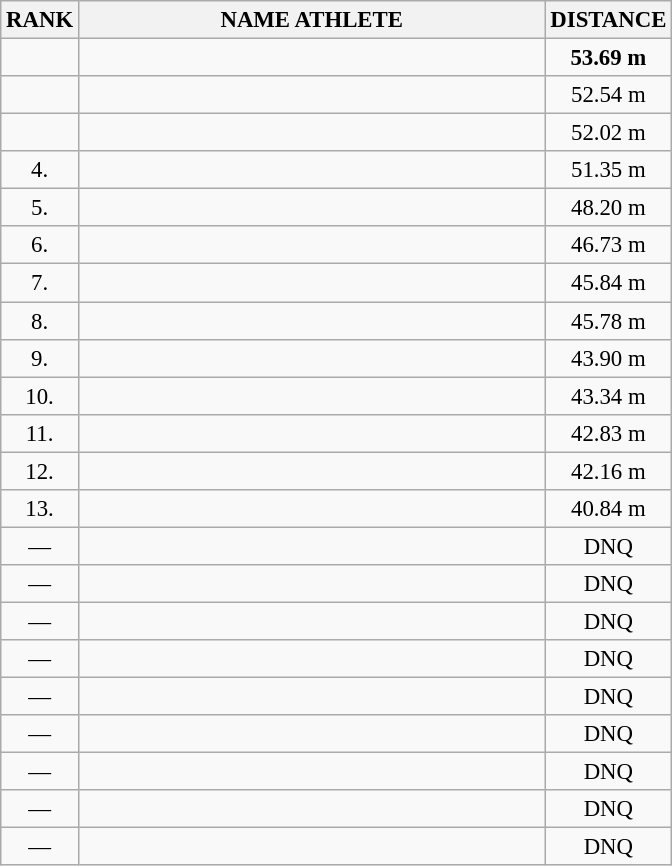<table class="wikitable" style="font-size:95%;">
<tr>
<th>RANK</th>
<th align="left" style="width: 20em">NAME ATHLETE</th>
<th>DISTANCE</th>
</tr>
<tr>
<td align="center"></td>
<td></td>
<td align="center"><strong>53.69 m</strong></td>
</tr>
<tr>
<td align="center"></td>
<td></td>
<td align="center">52.54 m</td>
</tr>
<tr>
<td align="center"></td>
<td></td>
<td align="center">52.02 m</td>
</tr>
<tr>
<td align="center">4.</td>
<td></td>
<td align="center">51.35 m</td>
</tr>
<tr>
<td align="center">5.</td>
<td></td>
<td align="center">48.20 m</td>
</tr>
<tr>
<td align="center">6.</td>
<td></td>
<td align="center">46.73 m</td>
</tr>
<tr>
<td align="center">7.</td>
<td></td>
<td align="center">45.84 m</td>
</tr>
<tr>
<td align="center">8.</td>
<td></td>
<td align="center">45.78 m</td>
</tr>
<tr>
<td align="center">9.</td>
<td></td>
<td align="center">43.90 m</td>
</tr>
<tr>
<td align="center">10.</td>
<td></td>
<td align="center">43.34 m</td>
</tr>
<tr>
<td align="center">11.</td>
<td></td>
<td align="center">42.83 m</td>
</tr>
<tr>
<td align="center">12.</td>
<td></td>
<td align="center">42.16 m</td>
</tr>
<tr>
<td align="center">13.</td>
<td></td>
<td align="center">40.84 m</td>
</tr>
<tr>
<td align="center">—</td>
<td></td>
<td align="center">DNQ</td>
</tr>
<tr>
<td align="center">—</td>
<td></td>
<td align="center">DNQ</td>
</tr>
<tr>
<td align="center">—</td>
<td></td>
<td align="center">DNQ</td>
</tr>
<tr>
<td align="center">—</td>
<td></td>
<td align="center">DNQ</td>
</tr>
<tr>
<td align="center">—</td>
<td></td>
<td align="center">DNQ</td>
</tr>
<tr>
<td align="center">—</td>
<td></td>
<td align="center">DNQ</td>
</tr>
<tr>
<td align="center">—</td>
<td></td>
<td align="center">DNQ</td>
</tr>
<tr>
<td align="center">—</td>
<td></td>
<td align="center">DNQ</td>
</tr>
<tr>
<td align="center">—</td>
<td></td>
<td align="center">DNQ</td>
</tr>
</table>
